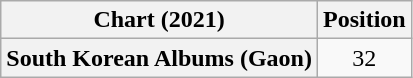<table class="wikitable sortable plainrowheaders" style="text-align:center">
<tr>
<th scope="col">Chart (2021)</th>
<th scope="col">Position</th>
</tr>
<tr>
<th scope="row">South Korean Albums (Gaon)</th>
<td>32</td>
</tr>
</table>
